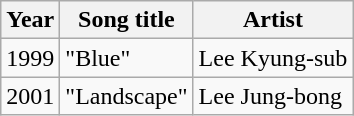<table class="wikitable sortable">
<tr>
<th>Year</th>
<th>Song title</th>
<th>Artist</th>
</tr>
<tr>
<td>1999</td>
<td>"Blue"</td>
<td>Lee Kyung-sub</td>
</tr>
<tr>
<td>2001</td>
<td>"Landscape"</td>
<td>Lee Jung-bong</td>
</tr>
</table>
